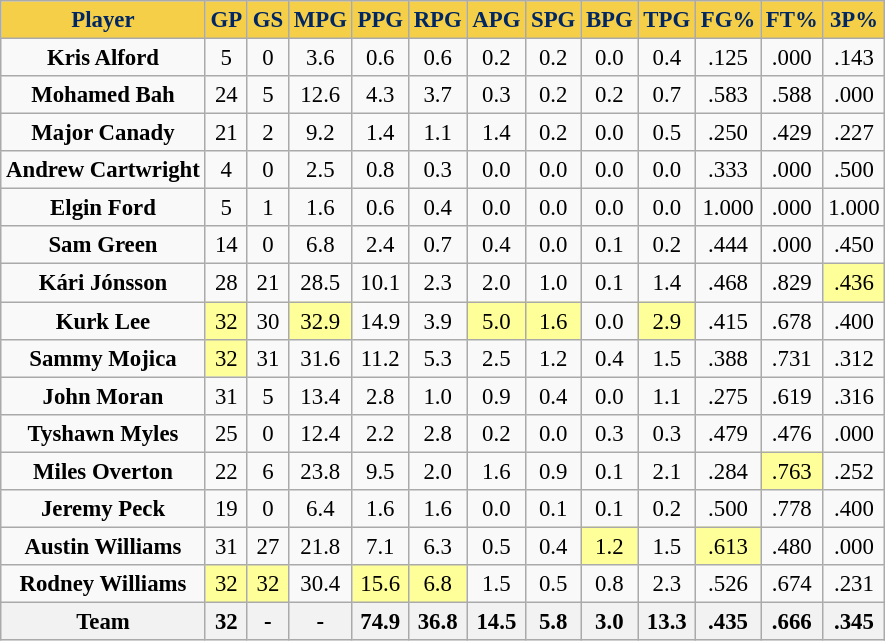<table class="wikitable sortable" style="font-size: 95%;text-align:center">
<tr>
<th style="background:#F5CF47;color:#002663;">Player</th>
<th style="background:#F5CF47;color:#002663;">GP</th>
<th style="background:#F5CF47;color:#002663;">GS</th>
<th style="background:#F5CF47;color:#002663;">MPG</th>
<th style="background:#F5CF47;color:#002663;">PPG</th>
<th style="background:#F5CF47;color:#002663;">RPG</th>
<th style="background:#F5CF47;color:#002663;">APG</th>
<th style="background:#F5CF47;color:#002663;">SPG</th>
<th style="background:#F5CF47;color:#002663;">BPG</th>
<th style="background:#F5CF47;color:#002663;">TPG</th>
<th style="background:#F5CF47;color:#002663;">FG%</th>
<th style="background:#F5CF47;color:#002663;">FT%</th>
<th style="background:#F5CF47;color:#002663;">3P%</th>
</tr>
<tr>
<td data-sort-value="Alford, Kris"><strong>Kris Alford</strong> </td>
<td>5 </td>
<td>0 </td>
<td>3.6 </td>
<td>0.6 </td>
<td>0.6 </td>
<td>0.2 </td>
<td>0.2 </td>
<td>0.0 </td>
<td>0.4 </td>
<td>.125 </td>
<td>.000 </td>
<td>.143 </td>
</tr>
<tr>
<td data-sort-value="Bah, Mohamed"><strong>Mohamed Bah</strong> </td>
<td>24 </td>
<td>5 </td>
<td>12.6 </td>
<td>4.3 </td>
<td>3.7 </td>
<td>0.3 </td>
<td>0.2 </td>
<td>0.2 </td>
<td>0.7 </td>
<td>.583 </td>
<td>.588 </td>
<td>.000 </td>
</tr>
<tr>
<td data-sort-value="Canady, Major"><strong>Major Canady</strong> </td>
<td>21 </td>
<td>2 </td>
<td>9.2 </td>
<td>1.4 </td>
<td>1.1 </td>
<td>1.4 </td>
<td>0.2 </td>
<td>0.0 </td>
<td>0.5 </td>
<td>.250 </td>
<td>.429 </td>
<td>.227 </td>
</tr>
<tr>
<td data-sort-value="Cartwright, Andrew"><strong>Andrew Cartwright</strong> </td>
<td>4 </td>
<td>0 </td>
<td>2.5 </td>
<td>0.8 </td>
<td>0.3 </td>
<td>0.0 </td>
<td>0.0 </td>
<td>0.0 </td>
<td>0.0 </td>
<td>.333 </td>
<td>.000 </td>
<td>.500 </td>
</tr>
<tr>
<td data-sort-value="Ford, Elgin"><strong>Elgin Ford</strong> </td>
<td>5 </td>
<td>1 </td>
<td>1.6 </td>
<td>0.6 </td>
<td>0.4 </td>
<td>0.0 </td>
<td>0.0 </td>
<td>0.0 </td>
<td>0.0 </td>
<td>1.000 </td>
<td>.000 </td>
<td>1.000 </td>
</tr>
<tr>
<td data-sort-value="Green, Sam"><strong>Sam Green</strong> </td>
<td>14 </td>
<td>0 </td>
<td>6.8 </td>
<td>2.4 </td>
<td>0.7 </td>
<td>0.4 </td>
<td>0.0 </td>
<td>0.1 </td>
<td>0.2 </td>
<td>.444 </td>
<td>.000 </td>
<td>.450 </td>
</tr>
<tr>
<td data-sort-value="Jónsson, Kári"><strong>Kári Jónsson</strong> </td>
<td>28 </td>
<td>21 </td>
<td>28.5 </td>
<td>10.1 </td>
<td>2.3 </td>
<td>2.0 </td>
<td>1.0 </td>
<td>0.1 </td>
<td>1.4 </td>
<td>.468 </td>
<td>.829 </td>
<td style="background:#FFFF99">.436 </td>
</tr>
<tr>
<td data-sort-value="Lee, Kurk"><strong>Kurk Lee</strong> </td>
<td style="background:#FFFF99">32 </td>
<td>30 </td>
<td style="background:#FFFF99">32.9 </td>
<td>14.9 </td>
<td>3.9 </td>
<td style="background:#FFFF99">5.0 </td>
<td style="background:#FFFF99">1.6 </td>
<td>0.0 </td>
<td style="background:#FFFF99">2.9 </td>
<td>.415 </td>
<td>.678 </td>
<td>.400 </td>
</tr>
<tr>
<td data-sort-value="Mojica, Sammy"><strong>Sammy Mojica</strong> </td>
<td style="background:#FFFF99">32 </td>
<td>31 </td>
<td>31.6 </td>
<td>11.2 </td>
<td>5.3 </td>
<td>2.5 </td>
<td>1.2 </td>
<td>0.4 </td>
<td>1.5 </td>
<td>.388 </td>
<td>.731 </td>
<td>.312 </td>
</tr>
<tr>
<td data-sort-value="Moran, John"><strong>John Moran</strong> </td>
<td>31 </td>
<td>5 </td>
<td>13.4 </td>
<td>2.8 </td>
<td>1.0 </td>
<td>0.9 </td>
<td>0.4 </td>
<td>0.0 </td>
<td>1.1 </td>
<td>.275 </td>
<td>.619 </td>
<td>.316 </td>
</tr>
<tr>
<td data-sort-value="Myles, Tyshawn"><strong>Tyshawn Myles</strong> </td>
<td>25 </td>
<td>0 </td>
<td>12.4 </td>
<td>2.2 </td>
<td>2.8 </td>
<td>0.2 </td>
<td>0.0 </td>
<td>0.3 </td>
<td>0.3 </td>
<td>.479 </td>
<td>.476 </td>
<td>.000 </td>
</tr>
<tr>
<td data-sort-value="Overton, Miles"><strong>Miles Overton</strong> </td>
<td>22 </td>
<td>6 </td>
<td>23.8 </td>
<td>9.5 </td>
<td>2.0 </td>
<td>1.6 </td>
<td>0.9 </td>
<td>0.1 </td>
<td>2.1 </td>
<td>.284 </td>
<td style="background:#FFFF99">.763 </td>
<td>.252 </td>
</tr>
<tr>
<td data-sort-value="Peck, Jeremy"><strong>Jeremy Peck</strong> </td>
<td>19 </td>
<td>0 </td>
<td>6.4 </td>
<td>1.6 </td>
<td>1.6 </td>
<td>0.0 </td>
<td>0.1 </td>
<td>0.1 </td>
<td>0.2 </td>
<td>.500 </td>
<td>.778 </td>
<td>.400 </td>
</tr>
<tr>
<td data-sort-value="Williams, Austin"><strong>Austin Williams</strong> </td>
<td>31 </td>
<td>27 </td>
<td>21.8 </td>
<td>7.1 </td>
<td>6.3 </td>
<td>0.5 </td>
<td>0.4 </td>
<td style="background:#FFFF99">1.2 </td>
<td>1.5 </td>
<td style="background:#FFFF99">.613 </td>
<td>.480 </td>
<td>.000 </td>
</tr>
<tr>
<td data-sort-value="Williams, Rodney"><strong>Rodney Williams</strong> </td>
<td style="background:#FFFF99">32 </td>
<td style="background:#FFFF99">32 </td>
<td>30.4 </td>
<td style="background:#FFFF99">15.6 </td>
<td style="background:#FFFF99">6.8 </td>
<td>1.5 </td>
<td>0.5 </td>
<td>0.8 </td>
<td>2.3 </td>
<td>.526 </td>
<td>.674 </td>
<td>.231 </td>
</tr>
<tr>
<th>Team</th>
<th>32 </th>
<th>- </th>
<th>- </th>
<th>74.9 </th>
<th>36.8 </th>
<th>14.5 </th>
<th>5.8 </th>
<th>3.0 </th>
<th>13.3 </th>
<th>.435 </th>
<th>.666 </th>
<th>.345 </th>
</tr>
</table>
